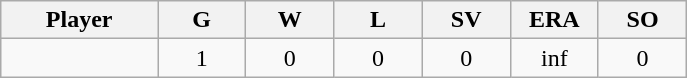<table class="wikitable sortable">
<tr>
<th bgcolor="#DDDDFF" width="16%">Player</th>
<th bgcolor="#DDDDFF" width="9%">G</th>
<th bgcolor="#DDDDFF" width="9%">W</th>
<th bgcolor="#DDDDFF" width="9%">L</th>
<th bgcolor="#DDDDFF" width="9%">SV</th>
<th bgcolor="#DDDDFF" width="9%">ERA</th>
<th bgcolor="#DDDDFF" width="9%">SO</th>
</tr>
<tr align="center">
<td></td>
<td>1</td>
<td>0</td>
<td>0</td>
<td>0</td>
<td>inf</td>
<td>0</td>
</tr>
</table>
